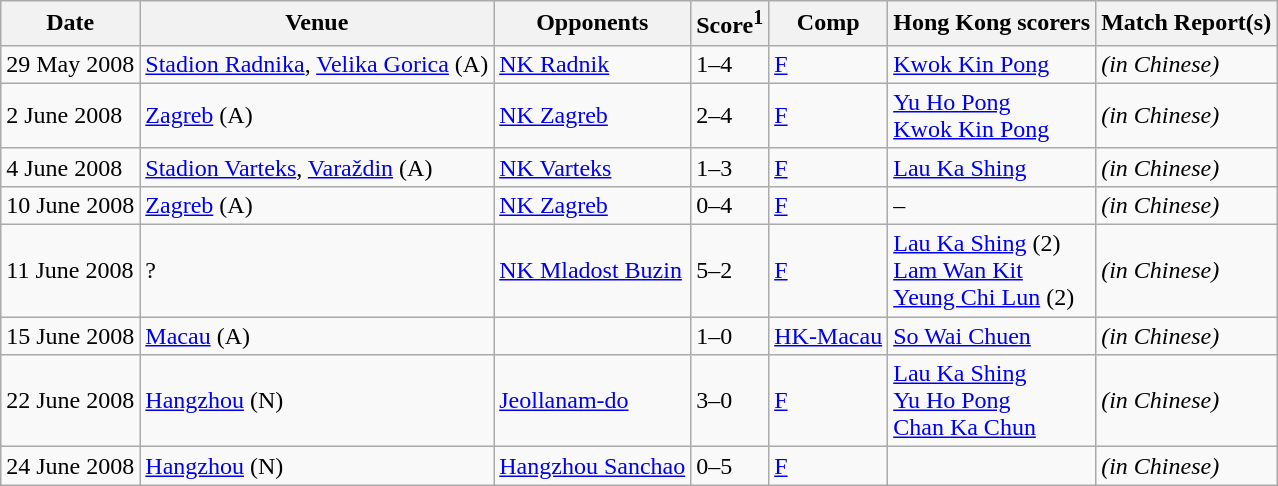<table class="wikitable">
<tr>
<th>Date</th>
<th>Venue</th>
<th>Opponents</th>
<th>Score<sup>1</sup></th>
<th>Comp</th>
<th>Hong Kong scorers</th>
<th>Match Report(s)</th>
</tr>
<tr>
<td>29 May 2008</td>
<td><a href='#'>Stadion Radnika</a>, <a href='#'>Velika Gorica</a> (A)</td>
<td> <a href='#'>NK Radnik</a></td>
<td>1–4</td>
<td><a href='#'>F</a></td>
<td><a href='#'>Kwok Kin Pong</a></td>
<td> <em>(in Chinese)</em></td>
</tr>
<tr>
<td>2 June 2008</td>
<td><a href='#'>Zagreb</a> (A)</td>
<td> <a href='#'>NK Zagreb</a></td>
<td>2–4</td>
<td><a href='#'>F</a></td>
<td><a href='#'>Yu Ho Pong</a><br> <a href='#'>Kwok Kin Pong</a></td>
<td> <em>(in Chinese)</em></td>
</tr>
<tr>
<td>4 June 2008</td>
<td><a href='#'>Stadion Varteks</a>, <a href='#'>Varaždin</a> (A)</td>
<td> <a href='#'>NK Varteks</a></td>
<td>1–3</td>
<td><a href='#'>F</a></td>
<td><a href='#'>Lau Ka Shing</a></td>
<td> <em>(in Chinese)</em></td>
</tr>
<tr>
<td>10 June 2008</td>
<td><a href='#'>Zagreb</a> (A)</td>
<td> <a href='#'>NK Zagreb</a></td>
<td>0–4</td>
<td><a href='#'>F</a></td>
<td>–</td>
<td> <em>(in Chinese)</em></td>
</tr>
<tr>
<td>11 June 2008</td>
<td>?</td>
<td> <a href='#'>NK Mladost Buzin</a></td>
<td>5–2</td>
<td><a href='#'>F</a></td>
<td><a href='#'>Lau Ka Shing</a> (2)<br><a href='#'>Lam Wan Kit</a><br><a href='#'>Yeung Chi Lun</a> (2)</td>
<td> <em>(in Chinese)</em></td>
</tr>
<tr>
<td>15 June 2008</td>
<td><a href='#'>Macau</a> (A)</td>
<td></td>
<td>1–0</td>
<td><a href='#'>HK-Macau</a></td>
<td><a href='#'>So Wai Chuen</a></td>
<td> <em>(in Chinese)</em></td>
</tr>
<tr>
<td>22 June 2008</td>
<td><a href='#'>Hangzhou</a> (N)</td>
<td> <a href='#'>Jeollanam-do</a></td>
<td>3–0</td>
<td><a href='#'>F</a></td>
<td><a href='#'>Lau Ka Shing</a><br> <a href='#'>Yu Ho Pong</a><br> <a href='#'>Chan Ka Chun</a></td>
<td> <em>(in Chinese)</em></td>
</tr>
<tr>
<td>24 June 2008</td>
<td><a href='#'>Hangzhou</a> (N)</td>
<td> <a href='#'>Hangzhou Sanchao</a></td>
<td>0–5</td>
<td><a href='#'>F</a></td>
<td></td>
<td> <em>(in Chinese)</em></td>
</tr>
</table>
